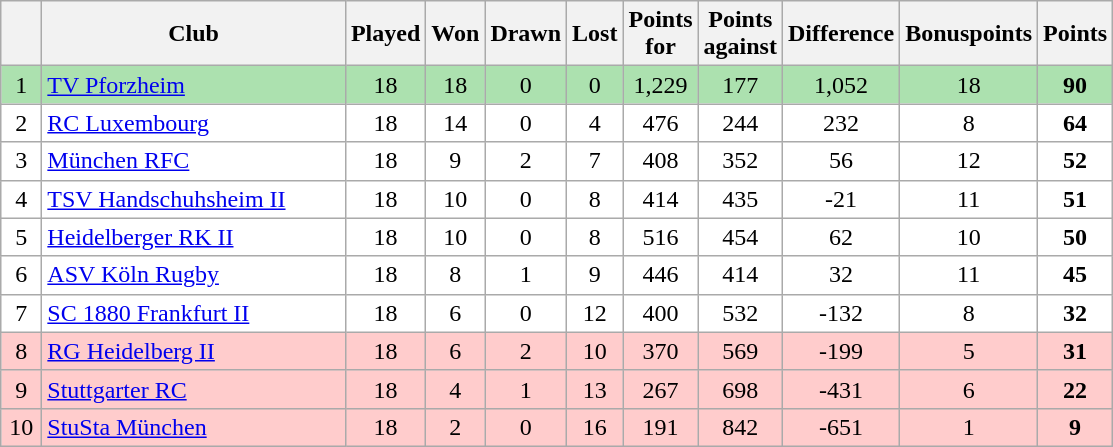<table class="wikitable" style="text-align: center;">
<tr>
<th bgcolor="#efefef" width="20"></th>
<th bgcolor="#efefef" width="195">Club</th>
<th bgcolor="#efefef" width="20">Played</th>
<th bgcolor="#efefef" width="20">Won</th>
<th bgcolor="#efefef" width="20">Drawn</th>
<th bgcolor="#efefef" width="20">Lost</th>
<th bgcolor="#efefef" width="20">Points for</th>
<th bgcolor="#efefef" width="20">Points against</th>
<th bgcolor="#efefef" width="20">Difference</th>
<th bgcolor="#efefef" width="20">Bonuspoints</th>
<th bgcolor="#efefef" width="20">Points</th>
</tr>
<tr bgcolor=#ACE1AF align=center>
<td>1</td>
<td align=left><a href='#'>TV Pforzheim</a></td>
<td>18</td>
<td>18</td>
<td>0</td>
<td>0</td>
<td>1,229</td>
<td>177</td>
<td>1,052</td>
<td>18</td>
<td><strong>90</strong></td>
</tr>
<tr bgcolor=#ffffff align=center>
<td>2</td>
<td align=left><a href='#'>RC Luxembourg</a></td>
<td>18</td>
<td>14</td>
<td>0</td>
<td>4</td>
<td>476</td>
<td>244</td>
<td>232</td>
<td>8</td>
<td><strong>64</strong></td>
</tr>
<tr bgcolor=#ffffff align=center>
<td>3</td>
<td align=left><a href='#'>München RFC</a></td>
<td>18</td>
<td>9</td>
<td>2</td>
<td>7</td>
<td>408</td>
<td>352</td>
<td>56</td>
<td>12</td>
<td><strong>52</strong></td>
</tr>
<tr bgcolor=#ffffff align=center>
<td>4</td>
<td align=left><a href='#'>TSV Handschuhsheim II</a></td>
<td>18</td>
<td>10</td>
<td>0</td>
<td>8</td>
<td>414</td>
<td>435</td>
<td>-21</td>
<td>11</td>
<td><strong>51</strong></td>
</tr>
<tr bgcolor=#ffffff align=center>
<td>5</td>
<td align=left><a href='#'>Heidelberger RK II</a></td>
<td>18</td>
<td>10</td>
<td>0</td>
<td>8</td>
<td>516</td>
<td>454</td>
<td>62</td>
<td>10</td>
<td><strong>50</strong></td>
</tr>
<tr bgcolor=#ffffff align=center>
<td>6</td>
<td align=left><a href='#'>ASV Köln Rugby</a></td>
<td>18</td>
<td>8</td>
<td>1</td>
<td>9</td>
<td>446</td>
<td>414</td>
<td>32</td>
<td>11</td>
<td><strong>45</strong></td>
</tr>
<tr bgcolor=#ffffff align=center>
<td>7</td>
<td align=left><a href='#'>SC 1880 Frankfurt II</a></td>
<td>18</td>
<td>6</td>
<td>0</td>
<td>12</td>
<td>400</td>
<td>532</td>
<td>-132</td>
<td>8</td>
<td><strong>32</strong></td>
</tr>
<tr bgcolor=#ffcccc align=center>
<td>8</td>
<td align=left><a href='#'>RG Heidelberg II</a></td>
<td>18</td>
<td>6</td>
<td>2</td>
<td>10</td>
<td>370</td>
<td>569</td>
<td>-199</td>
<td>5</td>
<td><strong>31</strong></td>
</tr>
<tr bgcolor=#ffcccc align=center>
<td>9</td>
<td align=left><a href='#'>Stuttgarter RC</a></td>
<td>18</td>
<td>4</td>
<td>1</td>
<td>13</td>
<td>267</td>
<td>698</td>
<td>-431</td>
<td>6</td>
<td><strong>22</strong></td>
</tr>
<tr bgcolor=#ffcccc align=center>
<td>10</td>
<td align=left><a href='#'>StuSta München</a></td>
<td>18</td>
<td>2</td>
<td>0</td>
<td>16</td>
<td>191</td>
<td>842</td>
<td>-651</td>
<td>1</td>
<td><strong>9</strong></td>
</tr>
</table>
